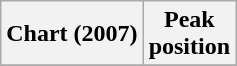<table class="wikitable plainrowheaders">
<tr>
<th>Chart (2007)</th>
<th>Peak<br>position</th>
</tr>
<tr>
</tr>
</table>
